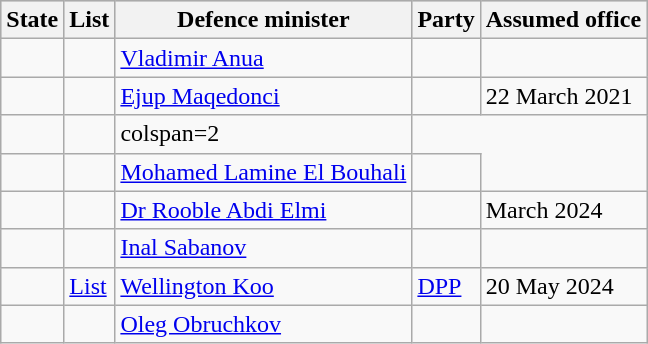<table class="sortable wikitable">
<tr style="background:#ccc;">
<th>State</th>
<th>List</th>
<th>Defence minister</th>
<th>Party</th>
<th>Assumed office</th>
</tr>
<tr>
<td></td>
<td></td>
<td><a href='#'>Vladimir Anua</a></td>
<td></td>
</tr>
<tr>
<td></td>
<td></td>
<td><a href='#'>Ejup Maqedonci</a></td>
<td></td>
<td>22 March 2021</td>
</tr>
<tr>
<td></td>
<td></td>
<td>colspan=2 </td>
</tr>
<tr>
<td></td>
<td></td>
<td><a href='#'>Mohamed Lamine El Bouhali</a></td>
<td></td>
</tr>
<tr>
<td></td>
<td></td>
<td><a href='#'>Dr Rooble Abdi Elmi</a></td>
<td></td>
<td>March 2024</td>
</tr>
<tr>
<td></td>
<td></td>
<td><a href='#'>Inal Sabanov</a></td>
<td></td>
<td></td>
</tr>
<tr>
<td></td>
<td><a href='#'>List</a></td>
<td><a href='#'>Wellington Koo</a></td>
<td><a href='#'>DPP</a></td>
<td>20 May 2024</td>
</tr>
<tr>
<td></td>
<td></td>
<td><a href='#'>Oleg Obruchkov</a></td>
<td></td>
</tr>
</table>
